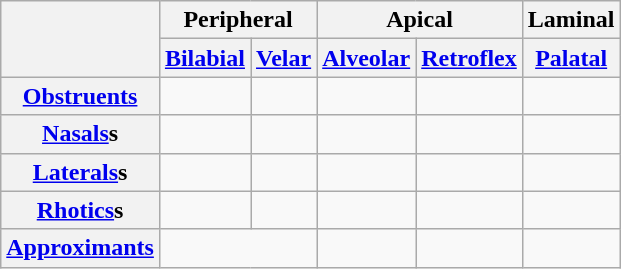<table class="wikitable" style="text-align: center;">
<tr>
<th rowspan="2"></th>
<th colspan="2">Peripheral</th>
<th colspan="2">Apical</th>
<th>Laminal</th>
</tr>
<tr>
<th><a href='#'>Bilabial</a></th>
<th><a href='#'>Velar</a></th>
<th><a href='#'>Alveolar</a></th>
<th><a href='#'>Retroflex</a></th>
<th><a href='#'>Palatal</a></th>
</tr>
<tr>
<th><a href='#'>Obstruents</a></th>
<td></td>
<td></td>
<td></td>
<td></td>
<td></td>
</tr>
<tr>
<th><a href='#'>Nasals</a>s</th>
<td></td>
<td></td>
<td></td>
<td></td>
<td></td>
</tr>
<tr>
<th><a href='#'>Laterals</a>s</th>
<td></td>
<td></td>
<td></td>
<td></td>
<td></td>
</tr>
<tr>
<th><a href='#'>Rhotics</a>s</th>
<td></td>
<td></td>
<td></td>
<td></td>
<td></td>
</tr>
<tr>
<th><a href='#'>Approximants</a></th>
<td colspan="2"></td>
<td></td>
<td></td>
<td></td>
</tr>
</table>
